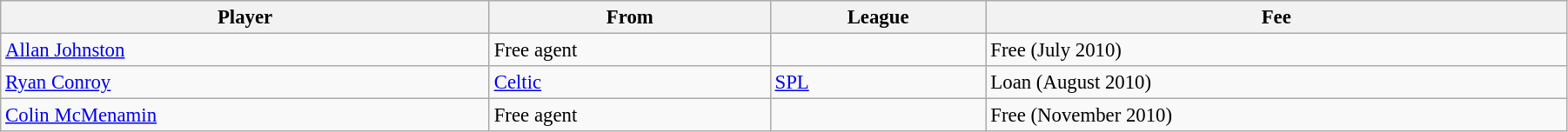<table class="wikitable" style="text-align:center; font-size:95%;width:95%; text-align:left">
<tr>
<th><strong>Player</strong></th>
<th><strong>From</strong></th>
<th><strong>League</strong></th>
<th><strong>Fee</strong></th>
</tr>
<tr --->
<td> <a href='#'>Allan Johnston</a></td>
<td>Free agent</td>
<td></td>
<td>Free (July 2010)</td>
</tr>
<tr --->
<td> <a href='#'>Ryan Conroy</a></td>
<td><a href='#'>Celtic</a></td>
<td><a href='#'>SPL</a></td>
<td>Loan (August 2010)</td>
</tr>
<tr --->
<td> <a href='#'>Colin McMenamin</a></td>
<td>Free agent</td>
<td></td>
<td>Free (November 2010)</td>
</tr>
</table>
